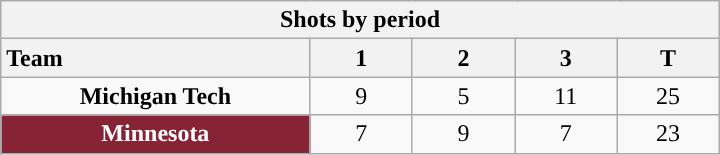<table class="wikitable" style="width:30em; text-align:right;">
<tr>
<th colspan=5>Shots by period</th>
</tr>
<tr>
<th style="width:10em; text-align:left;">Team</th>
<th style="width:3em;">1</th>
<th style="width:3em;">2</th>
<th style="width:3em;">3</th>
<th style="width:3em;">T</th>
</tr>
<tr>
<td align=center><strong>Michigan Tech</strong></td>
<td align=center>9</td>
<td align=center>5</td>
<td align=center>11</td>
<td align=center>25</td>
</tr>
<tr>
<td align=center style="color:white; background:#862334; "><strong>Minnesota</strong></td>
<td align=center>7</td>
<td align=center>9</td>
<td align=center>7</td>
<td align=center>23</td>
</tr>
</table>
